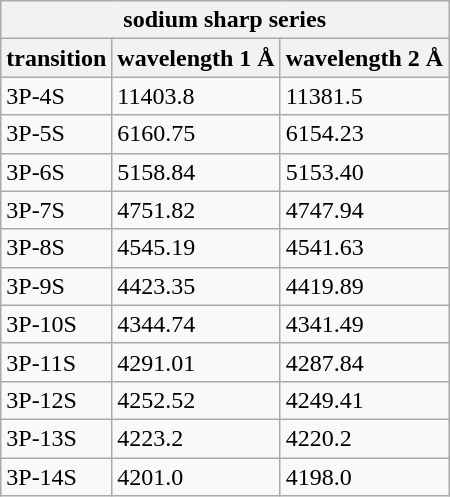<table class="wikitable">
<tr>
<th colspan=3>sodium sharp series</th>
</tr>
<tr>
<th>transition</th>
<th>wavelength 1 Å</th>
<th>wavelength 2 Å</th>
</tr>
<tr>
<td>3P-4S</td>
<td>11403.8</td>
<td>11381.5</td>
</tr>
<tr>
<td>3P-5S</td>
<td>6160.75</td>
<td>6154.23</td>
</tr>
<tr>
<td>3P-6S</td>
<td>5158.84</td>
<td>5153.40</td>
</tr>
<tr>
<td>3P-7S</td>
<td>4751.82</td>
<td>4747.94</td>
</tr>
<tr>
<td>3P-8S</td>
<td>4545.19</td>
<td>4541.63</td>
</tr>
<tr>
<td>3P-9S</td>
<td>4423.35</td>
<td>4419.89</td>
</tr>
<tr>
<td>3P-10S</td>
<td>4344.74</td>
<td>4341.49</td>
</tr>
<tr>
<td>3P-11S</td>
<td>4291.01</td>
<td>4287.84</td>
</tr>
<tr>
<td>3P-12S</td>
<td>4252.52</td>
<td>4249.41</td>
</tr>
<tr>
<td>3P-13S</td>
<td>4223.2</td>
<td>4220.2</td>
</tr>
<tr>
<td>3P-14S</td>
<td>4201.0</td>
<td>4198.0</td>
</tr>
</table>
